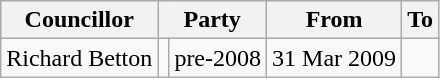<table class=wikitable>
<tr>
<th>Councillor</th>
<th colspan=2>Party</th>
<th>From</th>
<th>To</th>
</tr>
<tr>
<td>Richard Betton</td>
<td></td>
<td align=right>pre-2008</td>
<td align=right>31 Mar 2009</td>
</tr>
</table>
